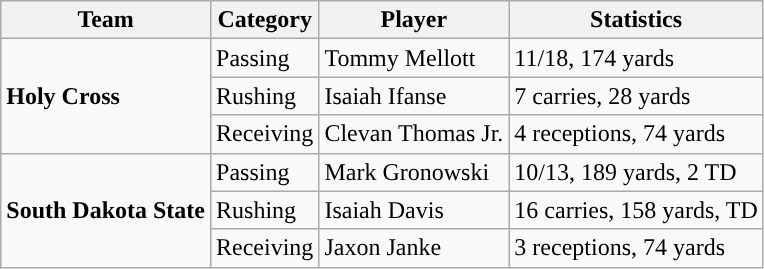<table class="wikitable" style="float: left;">
<tr>
<th>Team</th>
<th>Category</th>
<th>Player</th>
<th>Statistics</th>
</tr>
<tr>
<td rowspan=3><strong>Holy Cross</strong></td>
<td>Passing</td>
<td>Tommy Mellott</td>
<td>11/18, 174 yards</td>
</tr>
<tr>
<td>Rushing</td>
<td>Isaiah Ifanse</td>
<td>7 carries, 28 yards</td>
</tr>
<tr>
<td>Receiving</td>
<td>Clevan Thomas Jr.</td>
<td>4 receptions, 74 yards</td>
</tr>
<tr>
<td rowspan=3><strong>South Dakota State</strong></td>
<td>Passing</td>
<td>Mark Gronowski</td>
<td>10/13, 189 yards, 2 TD</td>
</tr>
<tr>
<td>Rushing</td>
<td>Isaiah Davis</td>
<td>16 carries, 158 yards, TD</td>
</tr>
<tr>
<td>Receiving</td>
<td>Jaxon Janke</td>
<td>3 receptions, 74 yards</td>
</tr>
</table>
